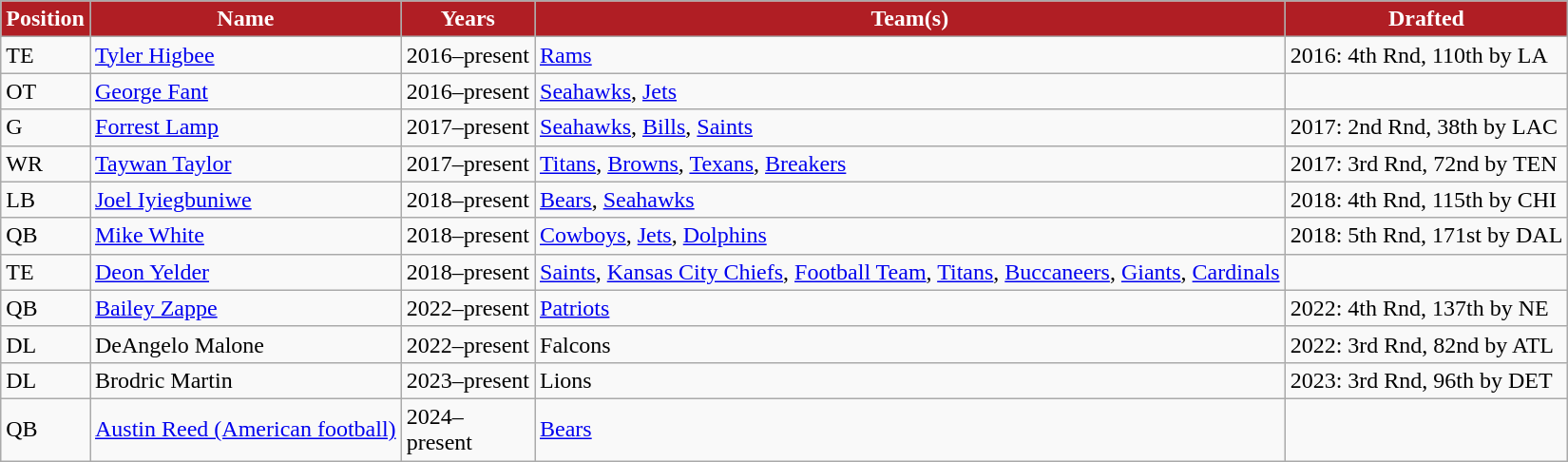<table class="wikitable">
<tr>
<th style="background:#B01E24; color:white;">Position</th>
<th style="background:#B01E24; color:white;">Name</th>
<th style="background:#B01E24; color:white;">Years</th>
<th style="background:#B01E24; color:white;">Team(s)</th>
<th style="background:#B01E24; color:white;">Drafted</th>
</tr>
<tr>
<td>TE</td>
<td><a href='#'>Tyler Higbee</a></td>
<td>2016–present</td>
<td><a href='#'>Rams</a></td>
<td>2016: 4th Rnd, 110th by LA</td>
</tr>
<tr>
<td>OT</td>
<td><a href='#'>George Fant</a></td>
<td>2016–present</td>
<td><a href='#'>Seahawks</a>, <a href='#'>Jets</a></td>
<td></td>
</tr>
<tr>
<td>G</td>
<td><a href='#'>Forrest Lamp</a></td>
<td>2017–present</td>
<td><a href='#'>Seahawks</a>, <a href='#'>Bills</a>, <a href='#'>Saints</a></td>
<td>2017: 2nd Rnd, 38th by LAC</td>
</tr>
<tr>
<td>WR</td>
<td><a href='#'>Taywan Taylor</a></td>
<td>2017–present</td>
<td><a href='#'>Titans</a>, <a href='#'>Browns</a>, <a href='#'>Texans</a>, <a href='#'>Breakers</a></td>
<td>2017: 3rd Rnd, 72nd by TEN</td>
</tr>
<tr>
<td>LB</td>
<td><a href='#'>Joel Iyiegbuniwe</a></td>
<td>2018–present</td>
<td><a href='#'>Bears</a>, <a href='#'>Seahawks</a></td>
<td>2018: 4th Rnd, 115th by CHI</td>
</tr>
<tr>
<td>QB</td>
<td><a href='#'>Mike White</a></td>
<td>2018–present</td>
<td><a href='#'>Cowboys</a>, <a href='#'>Jets</a>, <a href='#'>Dolphins</a></td>
<td>2018: 5th Rnd, 171st by DAL</td>
</tr>
<tr>
<td>TE</td>
<td><a href='#'>Deon Yelder</a></td>
<td>2018–present</td>
<td><a href='#'>Saints</a>, <a href='#'>Kansas City Chiefs</a>, <a href='#'>Football Team</a>, <a href='#'>Titans</a>, <a href='#'>Buccaneers</a>, <a href='#'>Giants</a>, <a href='#'>Cardinals</a></td>
<td></td>
</tr>
<tr>
<td>QB</td>
<td><a href='#'>Bailey Zappe</a></td>
<td>2022–present</td>
<td><a href='#'>Patriots</a></td>
<td>2022: 4th Rnd, 137th by NE</td>
</tr>
<tr>
<td>DL</td>
<td>DeAngelo Malone</td>
<td>2022–present</td>
<td>Falcons</td>
<td>2022: 3rd Rnd, 82nd by ATL</td>
</tr>
<tr>
<td>DL</td>
<td>Brodric Martin</td>
<td>2023–present</td>
<td>Lions</td>
<td>2023: 3rd Rnd, 96th by DET</td>
</tr>
<tr>
<td>QB</td>
<td><a href='#'>Austin Reed (American football)</a></td>
<td>2024–<br>present</td>
<td><a href='#'>Bears</a></td>
<td></td>
</tr>
</table>
